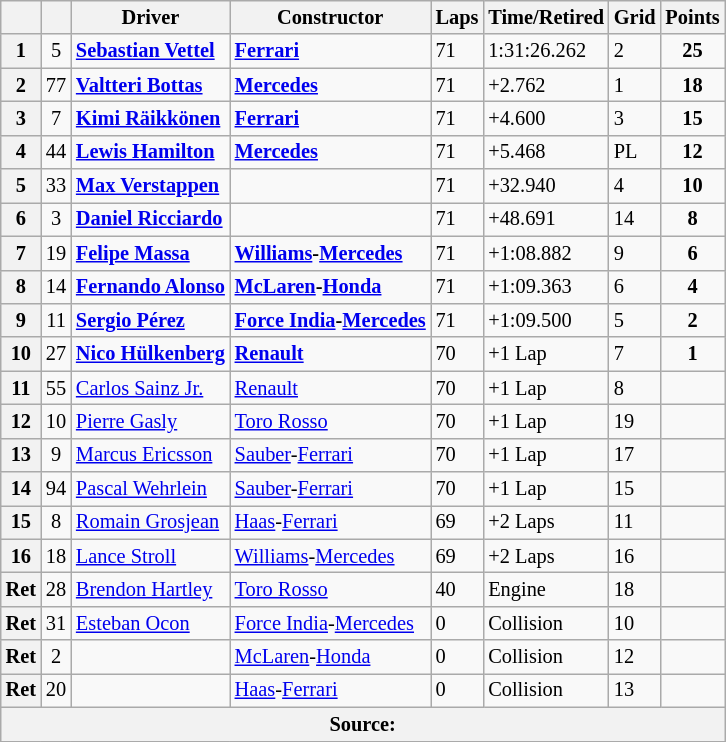<table class="wikitable" style="font-size: 85%;">
<tr>
<th></th>
<th></th>
<th>Driver</th>
<th>Constructor</th>
<th>Laps</th>
<th>Time/Retired</th>
<th>Grid</th>
<th>Points</th>
</tr>
<tr>
<th>1</th>
<td align="center">5</td>
<td> <strong><a href='#'>Sebastian Vettel</a></strong></td>
<td><strong><a href='#'>Ferrari</a></strong></td>
<td>71</td>
<td>1:31:26.262</td>
<td>2</td>
<td align="center"><strong>25</strong></td>
</tr>
<tr>
<th>2</th>
<td align="center">77</td>
<td> <strong><a href='#'>Valtteri Bottas</a></strong></td>
<td><strong><a href='#'>Mercedes</a></strong></td>
<td>71</td>
<td>+2.762</td>
<td>1</td>
<td align="center"><strong>18</strong></td>
</tr>
<tr>
<th>3</th>
<td align="center">7</td>
<td> <strong><a href='#'>Kimi Räikkönen</a></strong></td>
<td><strong><a href='#'>Ferrari</a></strong></td>
<td>71</td>
<td>+4.600</td>
<td>3</td>
<td align="center"><strong>15</strong></td>
</tr>
<tr>
<th>4</th>
<td align="center">44</td>
<td> <strong><a href='#'>Lewis Hamilton</a></strong></td>
<td><strong><a href='#'>Mercedes</a></strong></td>
<td>71</td>
<td>+5.468</td>
<td>PL</td>
<td align="center"><strong>12</strong></td>
</tr>
<tr>
<th>5</th>
<td align="center">33</td>
<td> <strong><a href='#'>Max Verstappen</a></strong></td>
<td><strong></strong></td>
<td>71</td>
<td>+32.940</td>
<td>4</td>
<td align="center"><strong>10</strong></td>
</tr>
<tr>
<th>6</th>
<td align="center">3</td>
<td> <strong><a href='#'>Daniel Ricciardo</a></strong></td>
<td><strong></strong></td>
<td>71</td>
<td>+48.691</td>
<td>14</td>
<td align="center"><strong>8</strong></td>
</tr>
<tr>
<th>7</th>
<td align="center">19</td>
<td> <strong><a href='#'>Felipe Massa</a></strong></td>
<td><strong><a href='#'>Williams</a>-<a href='#'>Mercedes</a></strong></td>
<td>71</td>
<td>+1:08.882</td>
<td>9</td>
<td align="center"><strong>6</strong></td>
</tr>
<tr>
<th>8</th>
<td align="center">14</td>
<td> <strong><a href='#'>Fernando Alonso</a></strong></td>
<td><strong><a href='#'>McLaren</a>-<a href='#'>Honda</a></strong></td>
<td>71</td>
<td>+1:09.363</td>
<td>6</td>
<td align="center"><strong>4</strong></td>
</tr>
<tr>
<th>9</th>
<td align="center">11</td>
<td> <strong><a href='#'>Sergio Pérez</a></strong></td>
<td><strong><a href='#'>Force India</a>-<a href='#'>Mercedes</a></strong></td>
<td>71</td>
<td>+1:09.500</td>
<td>5</td>
<td align="center"><strong>2</strong></td>
</tr>
<tr>
<th>10</th>
<td align="center">27</td>
<td><strong> <a href='#'>Nico Hülkenberg</a></strong></td>
<td><strong><a href='#'>Renault</a></strong></td>
<td>70</td>
<td>+1 Lap</td>
<td>7</td>
<td align="center"><strong>1</strong></td>
</tr>
<tr>
<th>11</th>
<td align="center">55</td>
<td> <a href='#'>Carlos Sainz Jr.</a></td>
<td><a href='#'>Renault</a></td>
<td>70</td>
<td>+1 Lap</td>
<td>8</td>
<td align="center"></td>
</tr>
<tr>
<th>12</th>
<td align="center">10</td>
<td> <a href='#'>Pierre Gasly</a></td>
<td><a href='#'>Toro Rosso</a></td>
<td>70</td>
<td>+1 Lap</td>
<td>19</td>
<td align="center"></td>
</tr>
<tr>
<th>13</th>
<td align="center">9</td>
<td> <a href='#'>Marcus Ericsson</a></td>
<td><a href='#'>Sauber</a>-<a href='#'>Ferrari</a></td>
<td>70</td>
<td>+1 Lap</td>
<td>17</td>
<td></td>
</tr>
<tr>
<th>14</th>
<td align="center">94</td>
<td> <a href='#'>Pascal Wehrlein</a></td>
<td><a href='#'>Sauber</a>-<a href='#'>Ferrari</a></td>
<td>70</td>
<td>+1 Lap</td>
<td>15</td>
<td align="center"></td>
</tr>
<tr>
<th>15</th>
<td align="center">8</td>
<td> <a href='#'>Romain Grosjean</a></td>
<td><a href='#'>Haas</a>-<a href='#'>Ferrari</a></td>
<td>69</td>
<td>+2 Laps</td>
<td>11</td>
<td align="center"></td>
</tr>
<tr>
<th>16</th>
<td align="center">18</td>
<td> <a href='#'>Lance Stroll</a></td>
<td><a href='#'>Williams</a>-<a href='#'>Mercedes</a></td>
<td>69</td>
<td>+2 Laps</td>
<td>16</td>
<td></td>
</tr>
<tr>
<th>Ret</th>
<td align="center">28</td>
<td> <a href='#'>Brendon Hartley</a></td>
<td><a href='#'>Toro Rosso</a></td>
<td>40</td>
<td>Engine</td>
<td>18</td>
<td></td>
</tr>
<tr>
<th>Ret</th>
<td align="center">31</td>
<td> <a href='#'>Esteban Ocon</a></td>
<td><a href='#'>Force India</a>-<a href='#'>Mercedes</a></td>
<td>0</td>
<td>Collision</td>
<td>10</td>
<td></td>
</tr>
<tr>
<th>Ret</th>
<td align="center">2</td>
<td></td>
<td><a href='#'>McLaren</a>-<a href='#'>Honda</a></td>
<td>0</td>
<td>Collision</td>
<td>12</td>
<td align="center"></td>
</tr>
<tr>
<th>Ret</th>
<td align="center">20</td>
<td></td>
<td><a href='#'>Haas</a>-<a href='#'>Ferrari</a></td>
<td>0</td>
<td>Collision</td>
<td>13</td>
<td></td>
</tr>
<tr>
<th colspan="8">Source:</th>
</tr>
<tr>
</tr>
</table>
